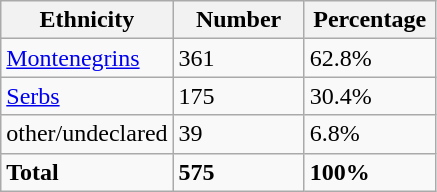<table class="wikitable">
<tr>
<th width="100px">Ethnicity</th>
<th width="80px">Number</th>
<th width="80px">Percentage</th>
</tr>
<tr>
<td><a href='#'>Montenegrins</a></td>
<td>361</td>
<td>62.8%</td>
</tr>
<tr>
<td><a href='#'>Serbs</a></td>
<td>175</td>
<td>30.4%</td>
</tr>
<tr>
<td>other/undeclared</td>
<td>39</td>
<td>6.8%</td>
</tr>
<tr>
<td><strong>Total</strong></td>
<td><strong>575</strong></td>
<td><strong>100%</strong></td>
</tr>
</table>
